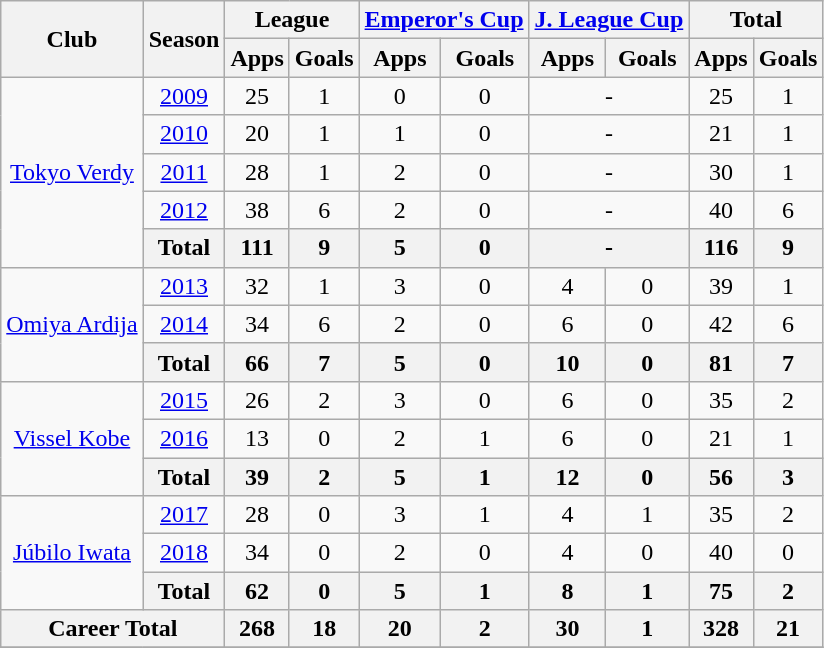<table class="wikitable" style="text-align:center;">
<tr>
<th rowspan="2">Club</th>
<th rowspan="2">Season</th>
<th colspan="2">League</th>
<th colspan="2"><a href='#'>Emperor's Cup</a></th>
<th colspan="2"><a href='#'>J. League Cup</a></th>
<th colspan="2">Total</th>
</tr>
<tr>
<th>Apps</th>
<th>Goals</th>
<th>Apps</th>
<th>Goals</th>
<th>Apps</th>
<th>Goals</th>
<th>Apps</th>
<th>Goals</th>
</tr>
<tr>
<td rowspan="5"><a href='#'>Tokyo Verdy</a></td>
<td><a href='#'>2009</a></td>
<td>25</td>
<td>1</td>
<td>0</td>
<td>0</td>
<td colspan="2">-</td>
<td>25</td>
<td>1</td>
</tr>
<tr>
<td><a href='#'>2010</a></td>
<td>20</td>
<td>1</td>
<td>1</td>
<td>0</td>
<td colspan="2">-</td>
<td>21</td>
<td>1</td>
</tr>
<tr>
<td><a href='#'>2011</a></td>
<td>28</td>
<td>1</td>
<td>2</td>
<td>0</td>
<td colspan="2">-</td>
<td>30</td>
<td>1</td>
</tr>
<tr>
<td><a href='#'>2012</a></td>
<td>38</td>
<td>6</td>
<td>2</td>
<td>0</td>
<td colspan="2">-</td>
<td>40</td>
<td>6</td>
</tr>
<tr>
<th colspan="1">Total</th>
<th>111</th>
<th>9</th>
<th>5</th>
<th>0</th>
<th colspan="2">-</th>
<th>116</th>
<th>9</th>
</tr>
<tr>
<td rowspan="3"><a href='#'>Omiya Ardija</a></td>
<td><a href='#'>2013</a></td>
<td>32</td>
<td>1</td>
<td>3</td>
<td>0</td>
<td>4</td>
<td>0</td>
<td>39</td>
<td>1</td>
</tr>
<tr>
<td><a href='#'>2014</a></td>
<td>34</td>
<td>6</td>
<td>2</td>
<td>0</td>
<td>6</td>
<td>0</td>
<td>42</td>
<td>6</td>
</tr>
<tr>
<th colspan="1">Total</th>
<th>66</th>
<th>7</th>
<th>5</th>
<th>0</th>
<th>10</th>
<th>0</th>
<th>81</th>
<th>7</th>
</tr>
<tr>
<td rowspan="3"><a href='#'>Vissel Kobe</a></td>
<td><a href='#'>2015</a></td>
<td>26</td>
<td>2</td>
<td>3</td>
<td>0</td>
<td>6</td>
<td>0</td>
<td>35</td>
<td>2</td>
</tr>
<tr>
<td><a href='#'>2016</a></td>
<td>13</td>
<td>0</td>
<td>2</td>
<td>1</td>
<td>6</td>
<td>0</td>
<td>21</td>
<td>1</td>
</tr>
<tr>
<th colspan="1">Total</th>
<th>39</th>
<th>2</th>
<th>5</th>
<th>1</th>
<th>12</th>
<th>0</th>
<th>56</th>
<th>3</th>
</tr>
<tr>
<td rowspan="3"><a href='#'>Júbilo Iwata</a></td>
<td><a href='#'>2017</a></td>
<td>28</td>
<td>0</td>
<td>3</td>
<td>1</td>
<td>4</td>
<td>1</td>
<td>35</td>
<td>2</td>
</tr>
<tr>
<td><a href='#'>2018</a></td>
<td>34</td>
<td>0</td>
<td>2</td>
<td>0</td>
<td>4</td>
<td>0</td>
<td>40</td>
<td>0</td>
</tr>
<tr>
<th colspan="1">Total</th>
<th>62</th>
<th>0</th>
<th>5</th>
<th>1</th>
<th>8</th>
<th>1</th>
<th>75</th>
<th>2</th>
</tr>
<tr>
<th colspan="2">Career Total</th>
<th>268</th>
<th>18</th>
<th>20</th>
<th>2</th>
<th>30</th>
<th>1</th>
<th>328</th>
<th>21</th>
</tr>
<tr>
</tr>
</table>
